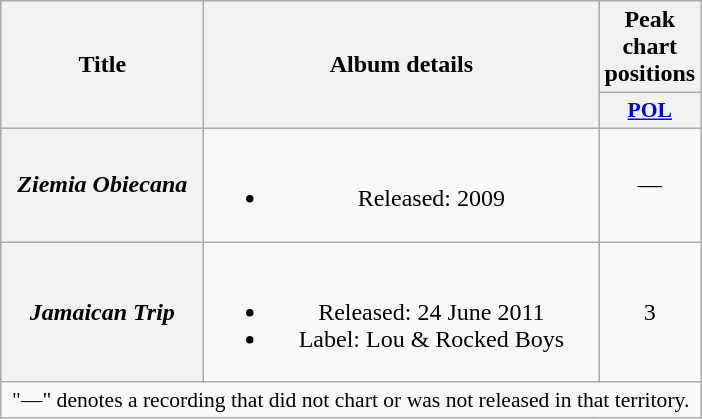<table class="wikitable plainrowheaders" style="text-align:center;" border="1">
<tr>
<th scope="col" rowspan="2" style="width:8em;">Title</th>
<th scope="col" rowspan="2" style="width:16em;">Album details</th>
<th scope="col" colspan="1">Peak chart positions</th>
</tr>
<tr>
<th scope="col" style="width:2.2em;font-size:90%;"><a href='#'>POL</a></th>
</tr>
<tr>
<th scope="row"><em>Ziemia Obiecana</em></th>
<td><br><ul><li>Released: 2009</li></ul></td>
<td>—</td>
</tr>
<tr>
<th scope="row"><em>Jamaican Trip</em></th>
<td><br><ul><li>Released: 24 June 2011</li><li>Label: Lou & Rocked Boys</li></ul></td>
<td>3</td>
</tr>
<tr>
<td colspan="3" style="font-size:90%">"—" denotes a recording that did not chart or was not released in that territory.</td>
</tr>
</table>
